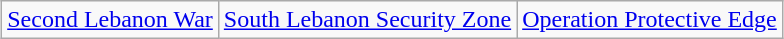<table class="wikitable" style="margin:1em auto; text-align:center;">
<tr>
<td><a href='#'>Second Lebanon War</a></td>
<td><a href='#'>South Lebanon Security Zone</a></td>
<td><a href='#'>Operation Protective Edge</a></td>
</tr>
</table>
